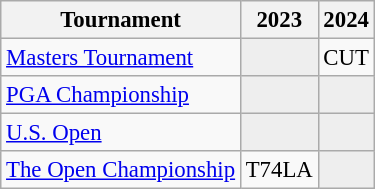<table class="wikitable" style="font-size:95%;text-align:center;">
<tr>
<th>Tournament</th>
<th>2023</th>
<th>2024</th>
</tr>
<tr>
<td align=left><a href='#'>Masters Tournament</a></td>
<td style="background:#eeeeee;"></td>
<td>CUT</td>
</tr>
<tr>
<td align=left><a href='#'>PGA Championship</a></td>
<td style="background:#eeeeee;"></td>
<td style="background:#eeeeee;"></td>
</tr>
<tr>
<td align=left><a href='#'>U.S. Open</a></td>
<td style="background:#eeeeee;"></td>
<td style="background:#eeeeee;"></td>
</tr>
<tr>
<td align=left><a href='#'>The Open Championship</a></td>
<td>T74<span>LA</span></td>
<td style="background:#eeeeee;"></td>
</tr>
</table>
